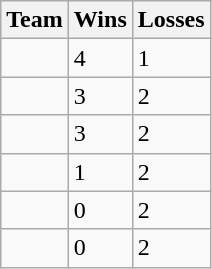<table class=wikitable>
<tr>
<th>Team</th>
<th>Wins</th>
<th>Losses</th>
</tr>
<tr>
<td><strong></strong></td>
<td>4</td>
<td>1</td>
</tr>
<tr>
<td></td>
<td>3</td>
<td>2</td>
</tr>
<tr>
<td></td>
<td>3</td>
<td>2</td>
</tr>
<tr>
<td></td>
<td>1</td>
<td>2</td>
</tr>
<tr>
<td></td>
<td>0</td>
<td>2</td>
</tr>
<tr>
<td></td>
<td>0</td>
<td>2</td>
</tr>
</table>
